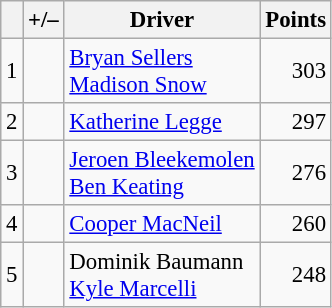<table class="wikitable" style="font-size: 95%;">
<tr>
<th scope="col"></th>
<th scope="col">+/–</th>
<th scope="col">Driver</th>
<th scope="col">Points</th>
</tr>
<tr>
<td align=center>1</td>
<td align="left"></td>
<td> <a href='#'>Bryan Sellers</a><br> <a href='#'>Madison Snow</a></td>
<td align=right>303</td>
</tr>
<tr>
<td align=center>2</td>
<td align="left"></td>
<td> <a href='#'>Katherine Legge</a></td>
<td align=right>297</td>
</tr>
<tr>
<td align=center>3</td>
<td align="left"></td>
<td> <a href='#'>Jeroen Bleekemolen</a><br> <a href='#'>Ben Keating</a></td>
<td align=right>276</td>
</tr>
<tr>
<td align=center>4</td>
<td align="left"></td>
<td> <a href='#'>Cooper MacNeil</a></td>
<td align=right>260</td>
</tr>
<tr>
<td align=center>5</td>
<td align="left"></td>
<td> Dominik Baumann<br> <a href='#'>Kyle Marcelli</a></td>
<td align=right>248</td>
</tr>
</table>
